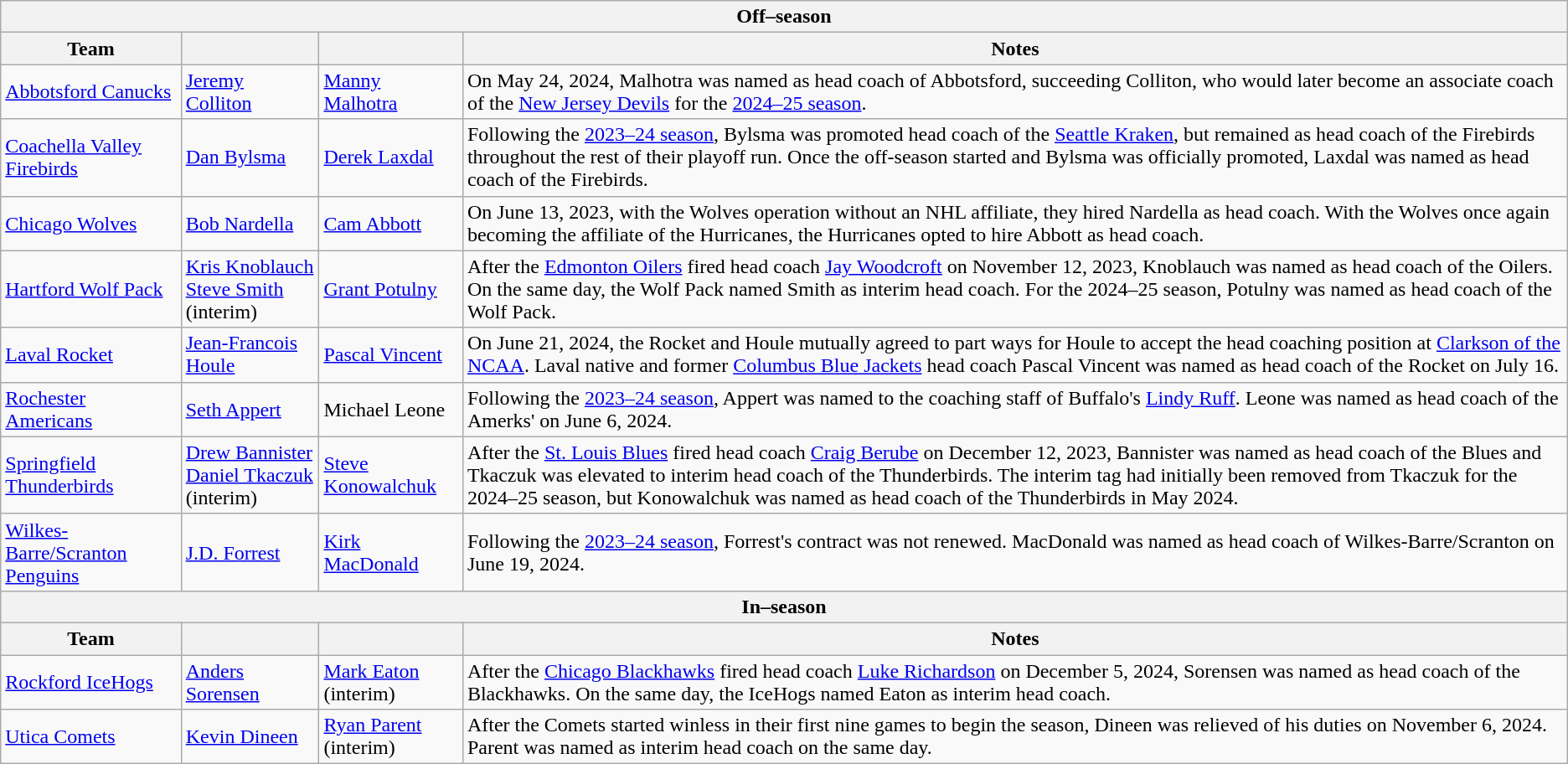<table class="wikitable">
<tr>
<th colspan="4">Off–season</th>
</tr>
<tr>
<th>Team</th>
<th></th>
<th></th>
<th>Notes</th>
</tr>
<tr>
<td><a href='#'>Abbotsford Canucks</a></td>
<td><a href='#'>Jeremy Colliton</a></td>
<td><a href='#'>Manny Malhotra</a></td>
<td>On May 24, 2024, Malhotra was named as head coach of Abbotsford, succeeding Colliton, who would later become an associate coach of the <a href='#'>New Jersey Devils</a> for the <a href='#'>2024–25 season</a>.</td>
</tr>
<tr>
<td><a href='#'>Coachella Valley Firebirds</a></td>
<td><a href='#'>Dan Bylsma</a></td>
<td><a href='#'>Derek Laxdal</a></td>
<td>Following the <a href='#'>2023–24 season</a>, Bylsma was promoted head coach of the <a href='#'>Seattle Kraken</a>, but remained as head coach of the Firebirds throughout the rest of their playoff run. Once the off-season started and Bylsma was officially promoted, Laxdal was named as head coach of the Firebirds.</td>
</tr>
<tr>
<td><a href='#'>Chicago Wolves</a></td>
<td><a href='#'>Bob Nardella</a></td>
<td><a href='#'>Cam Abbott</a></td>
<td>On June 13, 2023, with the Wolves operation without an NHL affiliate, they hired Nardella as head coach. With the Wolves once again becoming the affiliate of the Hurricanes, the Hurricanes opted to hire Abbott as head coach.</td>
</tr>
<tr>
<td><a href='#'>Hartford Wolf Pack</a></td>
<td><a href='#'>Kris Knoblauch</a><br><a href='#'>Steve Smith</a> (interim)</td>
<td><a href='#'>Grant Potulny</a></td>
<td>After the <a href='#'>Edmonton Oilers</a> fired head coach <a href='#'>Jay Woodcroft</a> on November 12, 2023, Knoblauch was named as head coach of the Oilers. On the same day, the Wolf Pack named Smith as interim head coach. For the 2024–25 season, Potulny was named as head coach of the Wolf Pack.</td>
</tr>
<tr>
<td><a href='#'>Laval Rocket</a></td>
<td><a href='#'>Jean-Francois Houle</a></td>
<td><a href='#'>Pascal Vincent</a></td>
<td>On June 21, 2024, the Rocket and Houle mutually agreed to part ways for Houle to accept the head coaching position at <a href='#'>Clarkson of the NCAA</a>. Laval native and former <a href='#'>Columbus Blue Jackets</a> head coach Pascal Vincent was named as head coach of the Rocket on July 16.</td>
</tr>
<tr>
<td><a href='#'>Rochester Americans</a></td>
<td><a href='#'>Seth Appert</a></td>
<td>Michael Leone</td>
<td>Following the <a href='#'>2023–24 season</a>, Appert was named to the coaching staff of Buffalo's <a href='#'>Lindy Ruff</a>. Leone was named as head coach of the Amerks' on June 6, 2024.</td>
</tr>
<tr>
<td><a href='#'>Springfield Thunderbirds</a></td>
<td><a href='#'>Drew Bannister</a><br><a href='#'>Daniel Tkaczuk</a> (interim)</td>
<td><a href='#'>Steve Konowalchuk</a></td>
<td>After the <a href='#'>St. Louis Blues</a> fired head coach <a href='#'>Craig Berube</a> on December 12, 2023, Bannister was named as head coach of the Blues and Tkaczuk was elevated to interim head coach of the Thunderbirds. The interim tag had initially been removed from Tkaczuk for the 2024–25 season, but Konowalchuk was named as head coach of the Thunderbirds in May 2024.</td>
</tr>
<tr>
<td><a href='#'>Wilkes-Barre/Scranton Penguins</a></td>
<td><a href='#'>J.D. Forrest</a></td>
<td><a href='#'>Kirk MacDonald</a></td>
<td>Following the <a href='#'>2023–24 season</a>, Forrest's contract was not renewed. MacDonald was named as head coach of Wilkes-Barre/Scranton on June 19, 2024.</td>
</tr>
<tr>
<th colspan="4">In–season</th>
</tr>
<tr>
<th>Team</th>
<th></th>
<th></th>
<th>Notes</th>
</tr>
<tr>
<td><a href='#'>Rockford IceHogs</a></td>
<td><a href='#'>Anders Sorensen</a></td>
<td><a href='#'>Mark Eaton</a> (interim)</td>
<td>After the <a href='#'>Chicago Blackhawks</a> fired head coach <a href='#'>Luke Richardson</a> on December 5, 2024, Sorensen was named as head coach of the Blackhawks. On the same day, the IceHogs named Eaton as interim head coach.</td>
</tr>
<tr>
<td><a href='#'>Utica Comets</a></td>
<td><a href='#'>Kevin Dineen</a></td>
<td><a href='#'>Ryan Parent</a> (interim)</td>
<td>After the Comets started winless in their first nine games to begin the season, Dineen was relieved of his duties on November 6, 2024. Parent was named as interim head coach on the same day.</td>
</tr>
</table>
